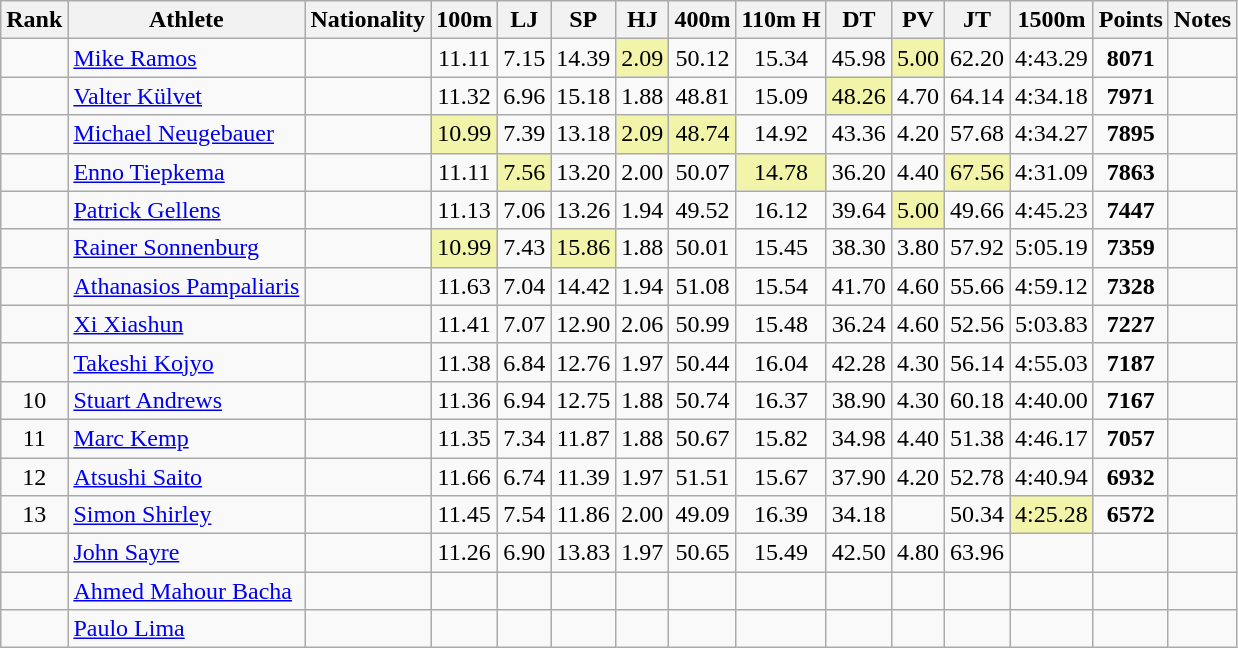<table class="wikitable sortable" style="text-align:center">
<tr>
<th>Rank</th>
<th>Athlete</th>
<th>Nationality</th>
<th>100m</th>
<th>LJ</th>
<th>SP</th>
<th>HJ</th>
<th>400m</th>
<th>110m H</th>
<th>DT</th>
<th>PV</th>
<th>JT</th>
<th>1500m</th>
<th>Points</th>
<th>Notes</th>
</tr>
<tr>
<td></td>
<td align=left><a href='#'>Mike Ramos</a></td>
<td align=left></td>
<td>11.11</td>
<td>7.15</td>
<td>14.39</td>
<td bgcolor=#F2F5A9>2.09</td>
<td>50.12</td>
<td>15.34</td>
<td>45.98</td>
<td bgcolor=#F2F5A9>5.00</td>
<td>62.20</td>
<td>4:43.29</td>
<td><strong>8071</strong></td>
<td></td>
</tr>
<tr>
<td></td>
<td align=left><a href='#'>Valter Külvet</a></td>
<td align=left></td>
<td>11.32</td>
<td>6.96</td>
<td>15.18</td>
<td>1.88</td>
<td>48.81</td>
<td>15.09</td>
<td bgcolor=#F2F5A9>48.26</td>
<td>4.70</td>
<td>64.14</td>
<td>4:34.18</td>
<td><strong>7971</strong></td>
<td></td>
</tr>
<tr>
<td></td>
<td align=left><a href='#'>Michael Neugebauer</a></td>
<td align=left></td>
<td bgcolor=#F2F5A9>10.99</td>
<td>7.39</td>
<td>13.18</td>
<td bgcolor=#F2F5A9>2.09</td>
<td bgcolor=#F2F5A9>48.74</td>
<td>14.92</td>
<td>43.36</td>
<td>4.20</td>
<td>57.68</td>
<td>4:34.27</td>
<td><strong>7895</strong></td>
<td></td>
</tr>
<tr>
<td></td>
<td align=left><a href='#'>Enno Tiepkema</a></td>
<td align=left></td>
<td>11.11</td>
<td bgcolor=#F2F5A9>7.56</td>
<td>13.20</td>
<td>2.00</td>
<td>50.07</td>
<td bgcolor=#F2F5A9>14.78</td>
<td>36.20</td>
<td>4.40</td>
<td bgcolor=#F2F5A9>67.56</td>
<td>4:31.09</td>
<td><strong>7863</strong></td>
<td></td>
</tr>
<tr>
<td></td>
<td align=left><a href='#'>Patrick Gellens</a></td>
<td align=left></td>
<td>11.13</td>
<td>7.06</td>
<td>13.26</td>
<td>1.94</td>
<td>49.52</td>
<td>16.12</td>
<td>39.64</td>
<td bgcolor=#F2F5A9>5.00</td>
<td>49.66</td>
<td>4:45.23</td>
<td><strong>7447</strong></td>
<td></td>
</tr>
<tr>
<td></td>
<td align=left><a href='#'>Rainer Sonnenburg</a></td>
<td align=left></td>
<td bgcolor=#F2F5A9>10.99</td>
<td>7.43</td>
<td bgcolor=#F2F5A9>15.86</td>
<td>1.88</td>
<td>50.01</td>
<td>15.45</td>
<td>38.30</td>
<td>3.80</td>
<td>57.92</td>
<td>5:05.19</td>
<td><strong>7359</strong></td>
<td></td>
</tr>
<tr>
<td></td>
<td align=left><a href='#'>Athanasios Pampaliaris</a></td>
<td align=left></td>
<td>11.63</td>
<td>7.04</td>
<td>14.42</td>
<td>1.94</td>
<td>51.08</td>
<td>15.54</td>
<td>41.70</td>
<td>4.60</td>
<td>55.66</td>
<td>4:59.12</td>
<td><strong>7328</strong></td>
<td></td>
</tr>
<tr>
<td></td>
<td align=left><a href='#'>Xi Xiashun</a></td>
<td align=left></td>
<td>11.41</td>
<td>7.07</td>
<td>12.90</td>
<td>2.06</td>
<td>50.99</td>
<td>15.48</td>
<td>36.24</td>
<td>4.60</td>
<td>52.56</td>
<td>5:03.83</td>
<td><strong>7227</strong></td>
<td></td>
</tr>
<tr>
<td></td>
<td align=left><a href='#'>Takeshi Kojyo</a></td>
<td align=left></td>
<td>11.38</td>
<td>6.84</td>
<td>12.76</td>
<td>1.97</td>
<td>50.44</td>
<td>16.04</td>
<td>42.28</td>
<td>4.30</td>
<td>56.14</td>
<td>4:55.03</td>
<td><strong>7187</strong></td>
<td></td>
</tr>
<tr>
<td>10</td>
<td align=left><a href='#'>Stuart Andrews</a></td>
<td align=left></td>
<td>11.36</td>
<td>6.94</td>
<td>12.75</td>
<td>1.88</td>
<td>50.74</td>
<td>16.37</td>
<td>38.90</td>
<td>4.30</td>
<td>60.18</td>
<td>4:40.00</td>
<td><strong>7167</strong></td>
<td></td>
</tr>
<tr>
<td>11</td>
<td align=left><a href='#'>Marc Kemp</a></td>
<td align=left></td>
<td>11.35</td>
<td>7.34</td>
<td>11.87</td>
<td>1.88</td>
<td>50.67</td>
<td>15.82</td>
<td>34.98</td>
<td>4.40</td>
<td>51.38</td>
<td>4:46.17</td>
<td><strong>7057</strong></td>
<td></td>
</tr>
<tr>
<td>12</td>
<td align=left><a href='#'>Atsushi Saito</a></td>
<td align=left></td>
<td>11.66</td>
<td>6.74</td>
<td>11.39</td>
<td>1.97</td>
<td>51.51</td>
<td>15.67</td>
<td>37.90</td>
<td>4.20</td>
<td>52.78</td>
<td>4:40.94</td>
<td><strong>6932</strong></td>
<td></td>
</tr>
<tr>
<td>13</td>
<td align=left><a href='#'>Simon Shirley</a></td>
<td align=left></td>
<td>11.45</td>
<td>7.54</td>
<td>11.86</td>
<td>2.00</td>
<td>49.09</td>
<td>16.39</td>
<td>34.18</td>
<td></td>
<td>50.34</td>
<td bgcolor=#F2F5A9>4:25.28</td>
<td><strong>6572</strong></td>
<td></td>
</tr>
<tr>
<td></td>
<td align=left><a href='#'>John Sayre</a></td>
<td align=left></td>
<td>11.26</td>
<td>6.90</td>
<td>13.83</td>
<td>1.97</td>
<td>50.65</td>
<td>15.49</td>
<td>42.50</td>
<td>4.80</td>
<td>63.96</td>
<td></td>
<td><strong></strong></td>
<td></td>
</tr>
<tr>
<td></td>
<td align=left><a href='#'>Ahmed Mahour Bacha</a></td>
<td align=left></td>
<td></td>
<td></td>
<td></td>
<td></td>
<td></td>
<td></td>
<td></td>
<td></td>
<td></td>
<td></td>
<td><strong></strong></td>
<td></td>
</tr>
<tr>
<td></td>
<td align=left><a href='#'>Paulo Lima</a></td>
<td align=left></td>
<td></td>
<td></td>
<td></td>
<td></td>
<td></td>
<td></td>
<td></td>
<td></td>
<td></td>
<td></td>
<td><strong></strong></td>
<td></td>
</tr>
</table>
